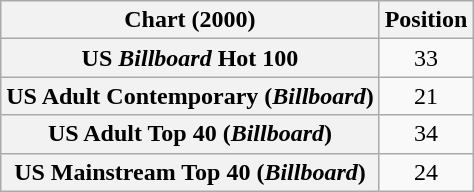<table class="wikitable sortable plainrowheaders" style="text-align:center">
<tr>
<th scope="col">Chart (2000)</th>
<th scope="col">Position</th>
</tr>
<tr>
<th scope="row">US <em>Billboard</em> Hot 100</th>
<td>33</td>
</tr>
<tr>
<th scope="row">US Adult Contemporary (<em>Billboard</em>)</th>
<td>21</td>
</tr>
<tr>
<th scope="row">US Adult Top 40 (<em>Billboard</em>)</th>
<td>34</td>
</tr>
<tr>
<th scope="row">US Mainstream Top 40 (<em>Billboard</em>)</th>
<td>24</td>
</tr>
</table>
